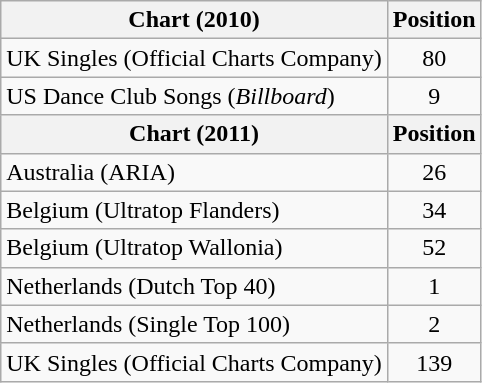<table class="wikitable">
<tr>
<th>Chart (2010)</th>
<th>Position</th>
</tr>
<tr>
<td>UK Singles (Official Charts Company)</td>
<td style="text-align:center;">80</td>
</tr>
<tr>
<td>US Dance Club Songs (<em>Billboard</em>)</td>
<td style="text-align:center;">9</td>
</tr>
<tr>
<th>Chart (2011)</th>
<th>Position</th>
</tr>
<tr>
<td>Australia (ARIA)</td>
<td style="text-align:center;">26</td>
</tr>
<tr>
<td>Belgium (Ultratop Flanders)</td>
<td style="text-align:center;">34</td>
</tr>
<tr>
<td>Belgium (Ultratop Wallonia)</td>
<td style="text-align:center;">52</td>
</tr>
<tr>
<td>Netherlands (Dutch Top 40)</td>
<td style="text-align:center;">1</td>
</tr>
<tr>
<td>Netherlands (Single Top 100)</td>
<td style="text-align:center;">2</td>
</tr>
<tr>
<td>UK Singles (Official Charts Company)</td>
<td style="text-align:center;">139</td>
</tr>
</table>
